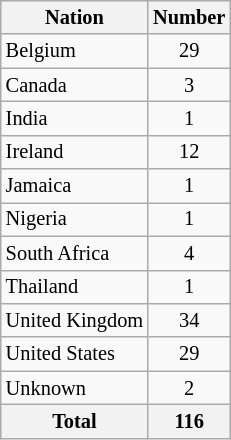<table class="sortable wikitable" style="margin:0 0 0.5em 1em; float:right; font-size:85%;">
<tr>
<th>Nation</th>
<th>Number</th>
</tr>
<tr>
<td>Belgium</td>
<td style="text-align:center;">29</td>
</tr>
<tr>
<td>Canada</td>
<td style="text-align:center;">3</td>
</tr>
<tr>
<td>India</td>
<td style="text-align:center;">1</td>
</tr>
<tr>
<td>Ireland</td>
<td style="text-align:center;">12</td>
</tr>
<tr>
<td>Jamaica</td>
<td style="text-align:center;">1</td>
</tr>
<tr>
<td>Nigeria</td>
<td style="text-align:center;">1</td>
</tr>
<tr>
<td>South Africa</td>
<td style="text-align:center;">4</td>
</tr>
<tr>
<td>Thailand</td>
<td style="text-align:center;">1</td>
</tr>
<tr>
<td>United Kingdom</td>
<td style="text-align:center;">34</td>
</tr>
<tr>
<td>United States</td>
<td style="text-align:center;">29</td>
</tr>
<tr>
<td>Unknown</td>
<td style="text-align:center;">2</td>
</tr>
<tr style="font-weight:bold;">
<th data-sort-value="zzz">Total</th>
<th style="text-align:center;">116</th>
</tr>
</table>
